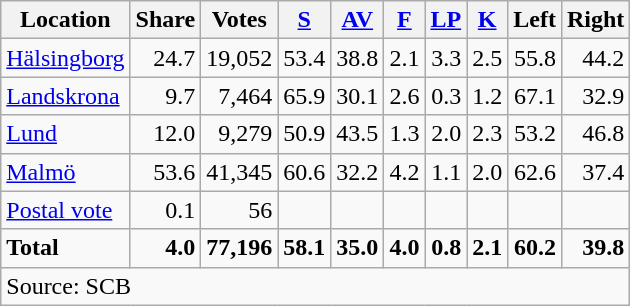<table class="wikitable sortable" style=text-align:right>
<tr>
<th>Location</th>
<th>Share</th>
<th>Votes</th>
<th><a href='#'>S</a></th>
<th><a href='#'>AV</a></th>
<th><a href='#'>F</a></th>
<th><a href='#'>LP</a></th>
<th><a href='#'>K</a></th>
<th>Left</th>
<th>Right</th>
</tr>
<tr>
<td align=left><a href='#'>Hälsingborg</a></td>
<td>24.7</td>
<td>19,052</td>
<td>53.4</td>
<td>38.8</td>
<td>2.1</td>
<td>3.3</td>
<td>2.5</td>
<td>55.8</td>
<td>44.2</td>
</tr>
<tr>
<td align=left><a href='#'>Landskrona</a></td>
<td>9.7</td>
<td>7,464</td>
<td>65.9</td>
<td>30.1</td>
<td>2.6</td>
<td>0.3</td>
<td>1.2</td>
<td>67.1</td>
<td>32.9</td>
</tr>
<tr>
<td align=left><a href='#'>Lund</a></td>
<td>12.0</td>
<td>9,279</td>
<td>50.9</td>
<td>43.5</td>
<td>1.3</td>
<td>2.0</td>
<td>2.3</td>
<td>53.2</td>
<td>46.8</td>
</tr>
<tr>
<td align=left><a href='#'>Malmö</a></td>
<td>53.6</td>
<td>41,345</td>
<td>60.6</td>
<td>32.2</td>
<td>4.2</td>
<td>1.1</td>
<td>2.0</td>
<td>62.6</td>
<td>37.4</td>
</tr>
<tr>
<td align=left><a href='#'>Postal vote</a></td>
<td>0.1</td>
<td>56</td>
<td></td>
<td></td>
<td></td>
<td></td>
<td></td>
<td></td>
<td></td>
</tr>
<tr>
<td align=left><strong>Total</strong></td>
<td><strong>4.0</strong></td>
<td><strong>77,196</strong></td>
<td><strong>58.1</strong></td>
<td><strong>35.0</strong></td>
<td><strong>4.0</strong></td>
<td><strong>0.8</strong></td>
<td><strong>2.1</strong></td>
<td><strong>60.2</strong></td>
<td><strong>39.8</strong></td>
</tr>
<tr>
<td align=left colspan=10>Source: SCB </td>
</tr>
</table>
